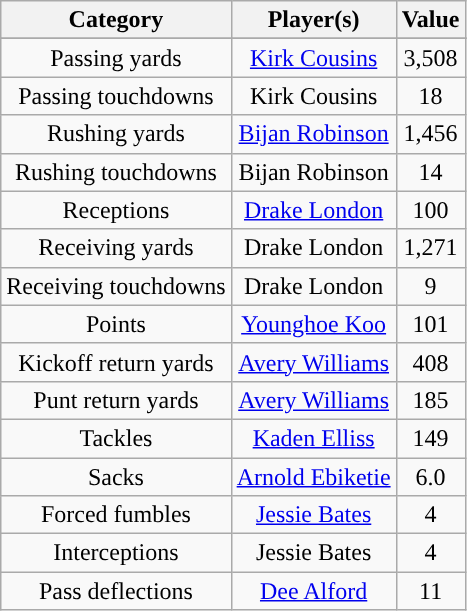<table class="wikitable" style="text-align:center">
<tr>
<th>Category</th>
<th>Player(s)</th>
<th>Value</th>
</tr>
<tr>
</tr>
<tr>
<td>Passing yards</td>
<td><a href='#'>Kirk Cousins</a></td>
<td>3,508</td>
</tr>
<tr>
<td>Passing touchdowns</td>
<td>Kirk Cousins</td>
<td>18</td>
</tr>
<tr>
<td>Rushing yards</td>
<td><a href='#'>Bijan Robinson</a></td>
<td>1,456</td>
</tr>
<tr>
<td>Rushing touchdowns</td>
<td>Bijan Robinson</td>
<td>14</td>
</tr>
<tr>
<td>Receptions</td>
<td><a href='#'>Drake London</a></td>
<td>100</td>
</tr>
<tr>
<td>Receiving yards</td>
<td>Drake London</td>
<td>1,271</td>
</tr>
<tr>
<td>Receiving touchdowns</td>
<td>Drake London</td>
<td>9</td>
</tr>
<tr>
<td>Points</td>
<td><a href='#'>Younghoe Koo</a></td>
<td>101</td>
</tr>
<tr>
<td>Kickoff return yards</td>
<td><a href='#'>Avery Williams</a></td>
<td>408</td>
</tr>
<tr>
<td>Punt return yards</td>
<td><a href='#'>Avery Williams</a></td>
<td>185</td>
</tr>
<tr>
<td>Tackles</td>
<td><a href='#'>Kaden Elliss</a></td>
<td>149</td>
</tr>
<tr>
<td>Sacks</td>
<td><a href='#'>Arnold Ebiketie</a></td>
<td>6.0</td>
</tr>
<tr>
<td>Forced fumbles</td>
<td><a href='#'>Jessie Bates</a></td>
<td>4</td>
</tr>
<tr>
<td>Interceptions</td>
<td>Jessie Bates</td>
<td>4</td>
</tr>
<tr>
<td>Pass deflections</td>
<td><a href='#'>Dee Alford</a></td>
<td>11</td>
</tr>
</table>
